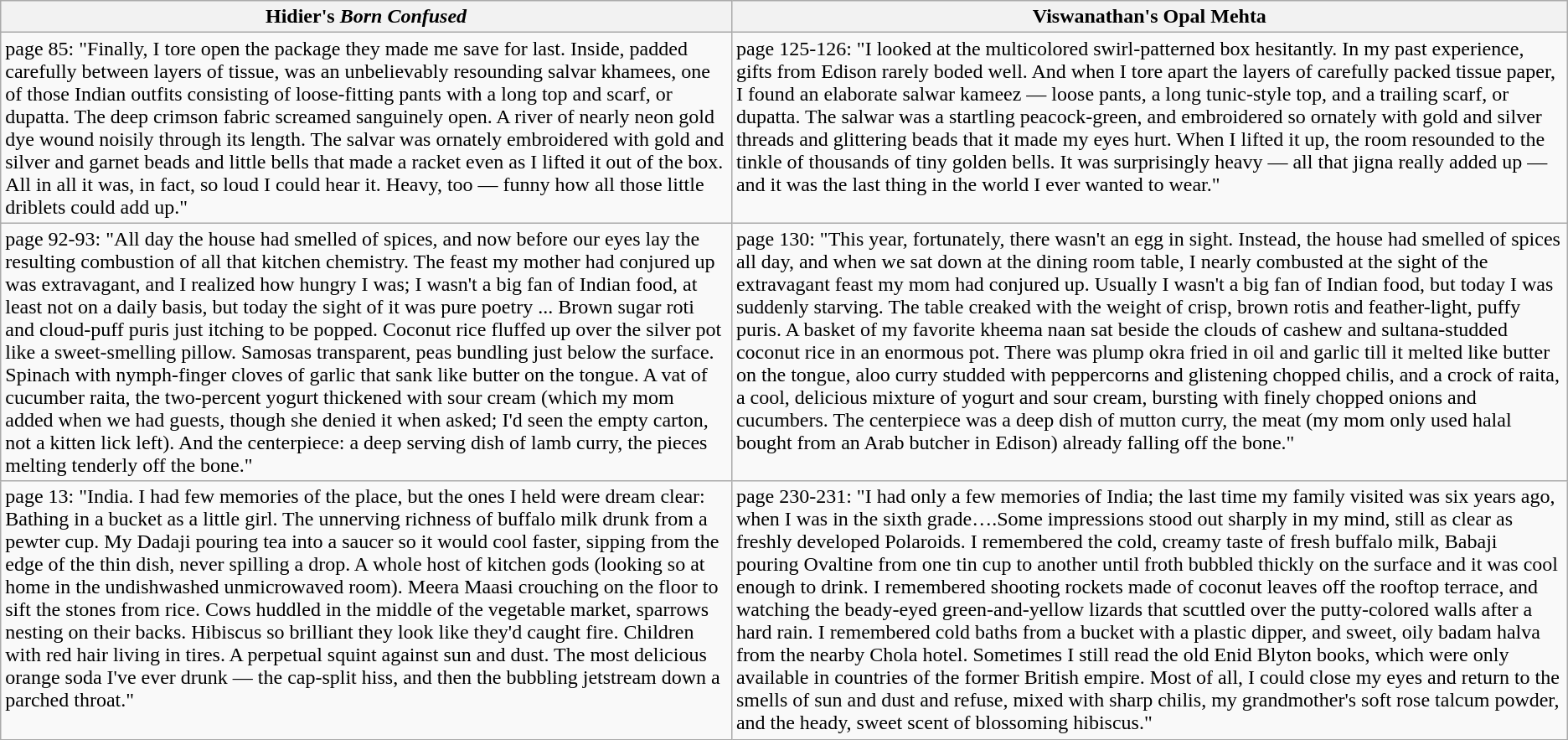<table class="wikitable">
<tr>
<th><strong>Hidier's <em>Born Confused<strong><em></th>
<th></strong>Viswanathan's </em>Opal Mehta</em></strong></th>
</tr>
<tr>
<td valign=top>page 85: "Finally, I tore open the package they made me save for last. Inside, padded carefully between layers of tissue, was an unbelievably resounding salvar khamees, one of those Indian outfits consisting of loose-fitting pants with a long top and scarf, or dupatta. The deep crimson fabric screamed sanguinely open. A river of nearly neon gold dye wound noisily through its length. The salvar was ornately embroidered with gold and silver and garnet beads and little bells that made a racket even as I lifted it out of the box. All in all it was, in fact, so loud I could hear it. Heavy, too — funny how all those little driblets could add up."</td>
<td valign=top>page 125-126: "I looked at the multicolored swirl-patterned box hesitantly. In my past experience, gifts from Edison rarely boded well. And when I tore apart the layers of carefully packed tissue paper, I found an elaborate salwar kameez — loose pants, a long tunic-style top, and a trailing scarf, or dupatta. The salwar was a startling peacock-green, and embroidered so ornately with gold and silver threads and glittering beads that it made my eyes hurt. When I lifted it up, the room resounded to the tinkle of thousands of tiny golden bells. It was surprisingly heavy — all that jigna really added up — and it was the last thing in the world I ever wanted to wear."</td>
</tr>
<tr>
<td valign=top>page 92-93: "All day the house had smelled of spices, and now before our eyes lay the resulting combustion of all that kitchen chemistry. The feast my mother had conjured up was extravagant, and I realized how hungry I was; I wasn't a big fan of Indian food, at least not on a daily basis, but today the sight of it was pure poetry ... Brown sugar roti and cloud-puff puris just itching to be popped. Coconut rice fluffed up over the silver pot like a sweet-smelling pillow. Samosas transparent, peas bundling just below the surface. Spinach with nymph-finger cloves of garlic that sank like butter on the tongue. A vat of cucumber raita, the two-percent yogurt thickened with sour cream (which my mom added when we had guests, though she denied it when asked; I'd seen the empty carton, not a kitten lick left). And the centerpiece: a deep serving dish of lamb curry, the pieces melting tenderly off the bone."</td>
<td valign=top>page 130: "This year, fortunately, there wasn't an egg in sight. Instead, the house had smelled of spices all day, and when we sat down at the dining room table, I nearly combusted at the sight of the extravagant feast my mom had conjured up. Usually I wasn't a big fan of Indian food, but today I was suddenly starving. The table creaked with the weight of crisp, brown rotis and feather-light, puffy puris. A basket of my favorite kheema naan sat beside the clouds of cashew and sultana-studded coconut rice in an enormous pot. There was plump okra fried in oil and garlic till it melted like butter on the tongue, aloo curry studded with peppercorns and glistening chopped chilis, and a crock of raita, a cool, delicious mixture of yogurt and sour cream, bursting with finely chopped onions and cucumbers. The centerpiece was a deep dish of mutton curry, the meat (my mom only used halal bought from an Arab butcher in Edison) already falling off the bone."</td>
</tr>
<tr>
<td valign=top>page 13: "India. I had few memories of the place, but the ones I held were dream clear: Bathing in a bucket as a little girl. The unnerving richness of buffalo milk drunk from a pewter cup. My Dadaji pouring tea into a saucer so it would cool faster, sipping from the edge of the thin dish, never spilling a drop. A whole host of kitchen gods (looking so at home in the undishwashed unmicrowaved room). Meera Maasi crouching on the floor to sift the stones from rice. Cows huddled in the middle of the vegetable market, sparrows nesting on their backs. Hibiscus so brilliant they look like they'd caught fire. Children with red hair living in tires. A perpetual squint against sun and dust. The most delicious orange soda I've ever drunk — the cap-split hiss, and then the bubbling jetstream down a parched throat."</td>
<td valign=top>page 230-231: "I had only a few memories of India; the last time my family visited was six years ago, when I was in the sixth grade….Some impressions stood out sharply in my mind, still as clear as freshly developed Polaroids. I remembered the cold, creamy taste of fresh buffalo milk, Babaji pouring Ovaltine from one tin cup to another until froth bubbled thickly on the surface and it was cool enough to drink. I remembered shooting rockets made of coconut leaves off the rooftop terrace, and watching the beady-eyed green-and-yellow lizards that scuttled over the putty-colored walls after a hard rain. I remembered cold baths from a bucket with a plastic dipper, and sweet, oily badam halva from the nearby Chola hotel. Sometimes I still read the old Enid Blyton books, which were only available in countries of the former British empire. Most of all, I could close my eyes and return to the smells of sun and dust and refuse, mixed with sharp chilis, my grandmother's soft rose talcum powder, and the heady, sweet scent of blossoming hibiscus."</td>
</tr>
</table>
